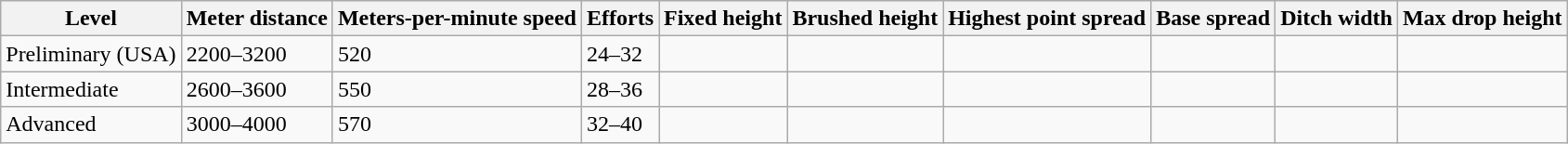<table class="wikitable" border="1">
<tr>
<th>Level</th>
<th>Meter distance</th>
<th>Meters-per-minute speed</th>
<th>Efforts</th>
<th>Fixed height</th>
<th>Brushed height</th>
<th>Highest point spread</th>
<th>Base spread</th>
<th>Ditch width</th>
<th>Max drop height</th>
</tr>
<tr>
<td>Preliminary (USA)</td>
<td>2200–3200</td>
<td>520</td>
<td>24–32</td>
<td></td>
<td></td>
<td></td>
<td></td>
<td></td>
<td></td>
</tr>
<tr>
<td>Intermediate</td>
<td>2600–3600</td>
<td>550</td>
<td>28–36</td>
<td></td>
<td></td>
<td></td>
<td></td>
<td></td>
<td></td>
</tr>
<tr>
<td>Advanced</td>
<td>3000–4000</td>
<td>570</td>
<td>32–40</td>
<td></td>
<td></td>
<td></td>
<td></td>
<td></td>
<td></td>
</tr>
</table>
